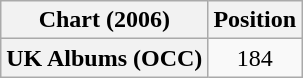<table class="wikitable sortable plainrowheaders" style="text-align:center">
<tr>
<th scope="col">Chart (2006)</th>
<th scope="col">Position</th>
</tr>
<tr>
<th scope="row">UK Albums (OCC)</th>
<td>184</td>
</tr>
</table>
